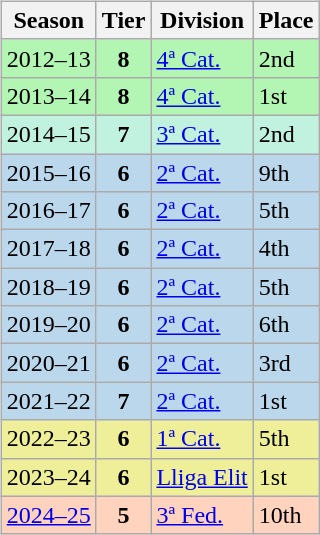<table>
<tr>
<td valign="top" width=0%><br><table class="wikitable">
<tr style="background:#f0f6fa;">
<th>Season</th>
<th>Tier</th>
<th>Division</th>
<th>Place</th>
</tr>
<tr>
<td style="background:#B3F5B3;">2012–13</td>
<th style="background:#B3F5B3;">8</th>
<td style="background:#B3F5B3;"><a href='#'>4ª Cat.</a></td>
<td style="background:#B3F5B3;">2nd</td>
</tr>
<tr>
<td style="background:#B3F5B3;">2013–14</td>
<th style="background:#B3F5B3;">8</th>
<td style="background:#B3F5B3;"><a href='#'>4ª Cat.</a></td>
<td style="background:#B3F5B3;">1st</td>
</tr>
<tr>
<td style="background:#C0F2DF;">2014–15</td>
<th style="background:#C0F2DF;">7</th>
<td style="background:#C0F2DF;"><a href='#'>3ª Cat.</a></td>
<td style="background:#C0F2DF;">2nd</td>
</tr>
<tr>
<td style="background:#BBD7EC;">2015–16</td>
<th style="background:#BBD7EC;">6</th>
<td style="background:#BBD7EC;"><a href='#'>2ª Cat.</a></td>
<td style="background:#BBD7EC;">9th</td>
</tr>
<tr>
<td style="background:#BBD7EC;">2016–17</td>
<th style="background:#BBD7EC;">6</th>
<td style="background:#BBD7EC;"><a href='#'>2ª Cat.</a></td>
<td style="background:#BBD7EC;">5th</td>
</tr>
<tr>
<td style="background:#BBD7EC;">2017–18</td>
<th style="background:#BBD7EC;">6</th>
<td style="background:#BBD7EC;"><a href='#'>2ª Cat.</a></td>
<td style="background:#BBD7EC;">4th</td>
</tr>
<tr>
<td style="background:#BBD7EC;">2018–19</td>
<th style="background:#BBD7EC;">6</th>
<td style="background:#BBD7EC;"><a href='#'>2ª Cat.</a></td>
<td style="background:#BBD7EC;">5th</td>
</tr>
<tr>
<td style="background:#BBD7EC;">2019–20</td>
<th style="background:#BBD7EC;">6</th>
<td style="background:#BBD7EC;"><a href='#'>2ª Cat.</a></td>
<td style="background:#BBD7EC;">6th</td>
</tr>
<tr>
<td style="background:#BBD7EC;">2020–21</td>
<th style="background:#BBD7EC;">6</th>
<td style="background:#BBD7EC;"><a href='#'>2ª Cat.</a></td>
<td style="background:#BBD7EC;">3rd</td>
</tr>
<tr>
<td style="background:#BBD7EC;">2021–22</td>
<th style="background:#BBD7EC;">7</th>
<td style="background:#BBD7EC;"><a href='#'>2ª Cat.</a></td>
<td style="background:#BBD7EC;">1st</td>
</tr>
<tr>
<td style="background:#EFEF99;">2022–23</td>
<th style="background:#EFEF99;">6</th>
<td style="background:#EFEF99;"><a href='#'>1ª Cat.</a></td>
<td style="background:#EFEF99;">5th</td>
</tr>
<tr>
<td style="background:#EFEF99;">2023–24</td>
<th style="background:#EFEF99;">6</th>
<td style="background:#EFEF99;"><a href='#'>Lliga Elit</a></td>
<td style="background:#EFEF99;">1st</td>
</tr>
<tr>
<td style="background:#FFD3BD;"><a href='#'>2024–25</a></td>
<th style="background:#FFD3BD;">5</th>
<td style="background:#FFD3BD;"><a href='#'>3ª Fed.</a></td>
<td style="background:#FFD3BD;">10th</td>
</tr>
</table>
</td>
</tr>
</table>
